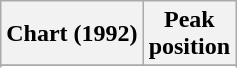<table class="wikitable sortable plainrowheaders" style="text-align:center">
<tr>
<th scope="col">Chart (1992)</th>
<th scope="col">Peak<br>position</th>
</tr>
<tr>
</tr>
<tr>
</tr>
<tr>
</tr>
<tr>
</tr>
</table>
